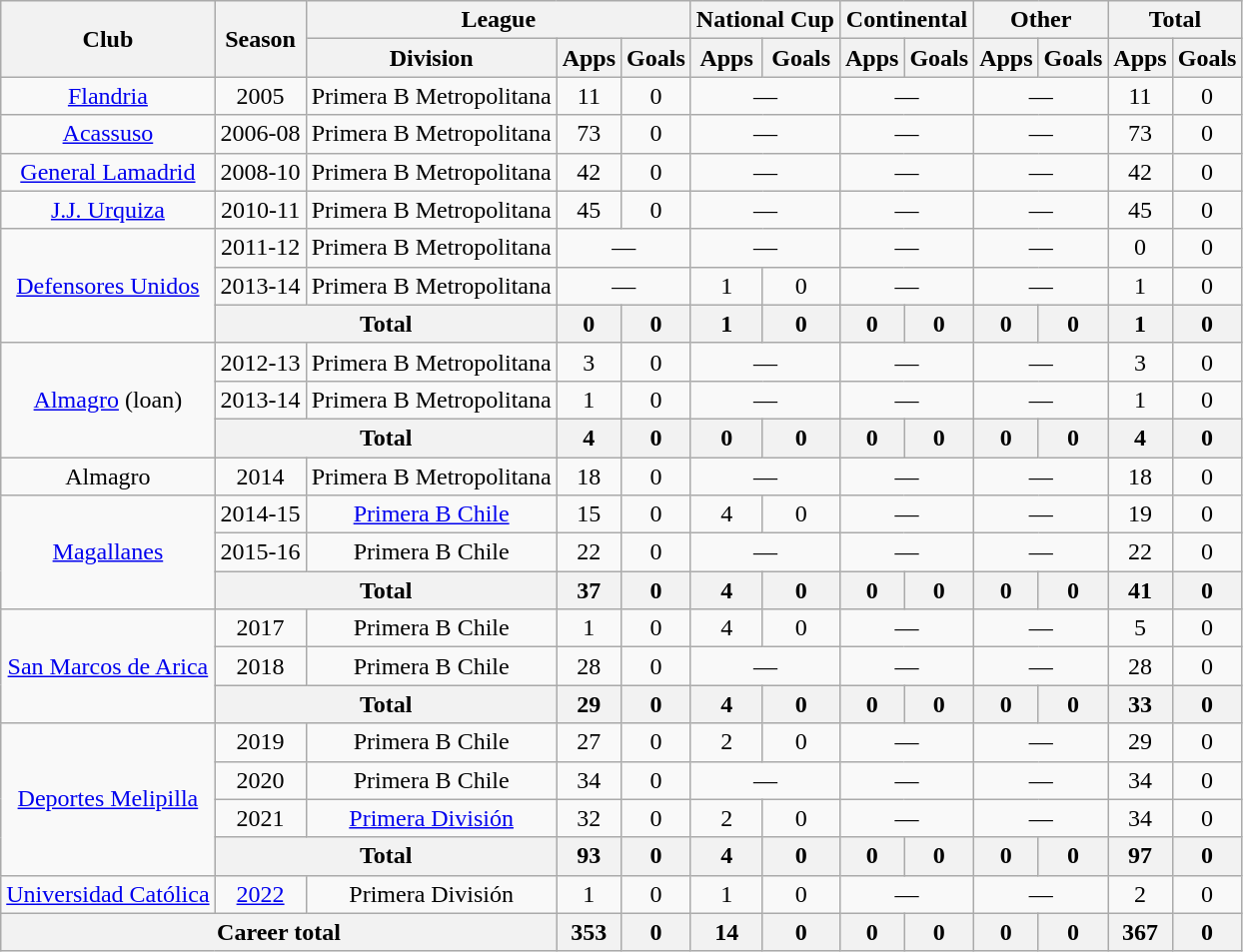<table class="wikitable" style="text-align: center;">
<tr>
<th rowspan="2">Club</th>
<th rowspan="2">Season</th>
<th colspan="3">League</th>
<th colspan="2">National Cup</th>
<th colspan="2">Continental</th>
<th colspan="2">Other</th>
<th colspan="2">Total</th>
</tr>
<tr>
<th>Division</th>
<th>Apps</th>
<th>Goals</th>
<th>Apps</th>
<th>Goals</th>
<th>Apps</th>
<th>Goals</th>
<th>Apps</th>
<th>Goals</th>
<th>Apps</th>
<th>Goals</th>
</tr>
<tr>
<td><a href='#'>Flandria</a></td>
<td>2005</td>
<td>Primera B Metropolitana</td>
<td>11</td>
<td>0</td>
<td colspan="2">—</td>
<td colspan="2">—</td>
<td colspan="2">—</td>
<td>11</td>
<td>0</td>
</tr>
<tr>
<td><a href='#'>Acassuso</a></td>
<td>2006-08</td>
<td>Primera B Metropolitana</td>
<td>73</td>
<td>0</td>
<td colspan="2">—</td>
<td colspan="2">—</td>
<td colspan="2">—</td>
<td>73</td>
<td>0</td>
</tr>
<tr>
<td><a href='#'>General Lamadrid</a></td>
<td>2008-10</td>
<td>Primera B Metropolitana</td>
<td>42</td>
<td>0</td>
<td colspan="2">—</td>
<td colspan="2">—</td>
<td colspan="2">—</td>
<td>42</td>
<td>0</td>
</tr>
<tr>
<td><a href='#'>J.J. Urquiza</a></td>
<td>2010-11</td>
<td>Primera B Metropolitana</td>
<td>45</td>
<td>0</td>
<td colspan="2">—</td>
<td colspan="2">—</td>
<td colspan="2">—</td>
<td>45</td>
<td>0</td>
</tr>
<tr>
<td rowspan="3"><a href='#'>Defensores Unidos</a></td>
<td>2011-12</td>
<td>Primera B Metropolitana</td>
<td colspan="2">—</td>
<td colspan="2">—</td>
<td colspan="2">—</td>
<td colspan="2">—</td>
<td>0</td>
<td>0</td>
</tr>
<tr>
<td>2013-14</td>
<td>Primera B Metropolitana</td>
<td colspan="2">—</td>
<td>1</td>
<td>0</td>
<td colspan="2">—</td>
<td colspan="2">—</td>
<td>1</td>
<td>0</td>
</tr>
<tr>
<th colspan="2">Total</th>
<th>0</th>
<th>0</th>
<th>1</th>
<th>0</th>
<th>0</th>
<th>0</th>
<th>0</th>
<th>0</th>
<th>1</th>
<th>0</th>
</tr>
<tr>
<td rowspan="3"><a href='#'>Almagro</a> (loan)</td>
<td>2012-13</td>
<td>Primera B Metropolitana</td>
<td>3</td>
<td>0</td>
<td colspan="2">—</td>
<td colspan="2">—</td>
<td colspan="2">—</td>
<td>3</td>
<td>0</td>
</tr>
<tr>
<td>2013-14</td>
<td>Primera B Metropolitana</td>
<td>1</td>
<td>0</td>
<td colspan="2">—</td>
<td colspan="2">—</td>
<td colspan="2">—</td>
<td>1</td>
<td>0</td>
</tr>
<tr>
<th colspan="2">Total</th>
<th>4</th>
<th>0</th>
<th>0</th>
<th>0</th>
<th>0</th>
<th>0</th>
<th>0</th>
<th>0</th>
<th>4</th>
<th>0</th>
</tr>
<tr>
<td>Almagro</td>
<td>2014</td>
<td>Primera B Metropolitana</td>
<td>18</td>
<td>0</td>
<td colspan="2">—</td>
<td colspan="2">—</td>
<td colspan="2">—</td>
<td>18</td>
<td>0</td>
</tr>
<tr>
<td rowspan="3"><a href='#'>Magallanes</a></td>
<td>2014-15</td>
<td><a href='#'>Primera B Chile</a></td>
<td>15</td>
<td>0</td>
<td>4</td>
<td>0</td>
<td colspan="2">—</td>
<td colspan="2">—</td>
<td>19</td>
<td>0</td>
</tr>
<tr>
<td>2015-16</td>
<td>Primera B Chile</td>
<td>22</td>
<td>0</td>
<td colspan="2">—</td>
<td colspan="2">—</td>
<td colspan="2">—</td>
<td>22</td>
<td>0</td>
</tr>
<tr>
<th colspan="2">Total</th>
<th>37</th>
<th>0</th>
<th>4</th>
<th>0</th>
<th>0</th>
<th>0</th>
<th>0</th>
<th>0</th>
<th>41</th>
<th>0</th>
</tr>
<tr>
<td rowspan="3"><a href='#'>San Marcos de Arica</a></td>
<td>2017</td>
<td>Primera B Chile</td>
<td>1</td>
<td>0</td>
<td>4</td>
<td>0</td>
<td colspan="2">—</td>
<td colspan="2">—</td>
<td>5</td>
<td>0</td>
</tr>
<tr>
<td>2018</td>
<td>Primera B Chile</td>
<td>28</td>
<td>0</td>
<td colspan="2">—</td>
<td colspan="2">—</td>
<td colspan="2">—</td>
<td>28</td>
<td>0</td>
</tr>
<tr>
<th colspan="2">Total</th>
<th>29</th>
<th>0</th>
<th>4</th>
<th>0</th>
<th>0</th>
<th>0</th>
<th>0</th>
<th>0</th>
<th>33</th>
<th>0</th>
</tr>
<tr>
<td rowspan="4"><a href='#'>Deportes Melipilla</a></td>
<td>2019</td>
<td>Primera B Chile</td>
<td>27</td>
<td>0</td>
<td>2</td>
<td>0</td>
<td colspan="2">—</td>
<td colspan="2">—</td>
<td>29</td>
<td>0</td>
</tr>
<tr>
<td>2020</td>
<td>Primera B Chile</td>
<td>34</td>
<td>0</td>
<td colspan="2">—</td>
<td colspan="2">—</td>
<td colspan="2">—</td>
<td>34</td>
<td>0</td>
</tr>
<tr>
<td>2021</td>
<td><a href='#'>Primera División</a></td>
<td>32</td>
<td>0</td>
<td>2</td>
<td>0</td>
<td colspan="2">—</td>
<td colspan="2">—</td>
<td>34</td>
<td>0</td>
</tr>
<tr>
<th colspan="2">Total</th>
<th>93</th>
<th>0</th>
<th>4</th>
<th>0</th>
<th>0</th>
<th>0</th>
<th>0</th>
<th>0</th>
<th>97</th>
<th>0</th>
</tr>
<tr>
<td><a href='#'>Universidad Católica</a></td>
<td><a href='#'>2022</a></td>
<td>Primera División</td>
<td>1</td>
<td>0</td>
<td>1</td>
<td>0</td>
<td colspan="2">—</td>
<td colspan="2">—</td>
<td>2</td>
<td>0</td>
</tr>
<tr>
<th colspan="3">Career total</th>
<th>353</th>
<th>0</th>
<th>14</th>
<th>0</th>
<th>0</th>
<th>0</th>
<th>0</th>
<th>0</th>
<th>367</th>
<th>0</th>
</tr>
</table>
